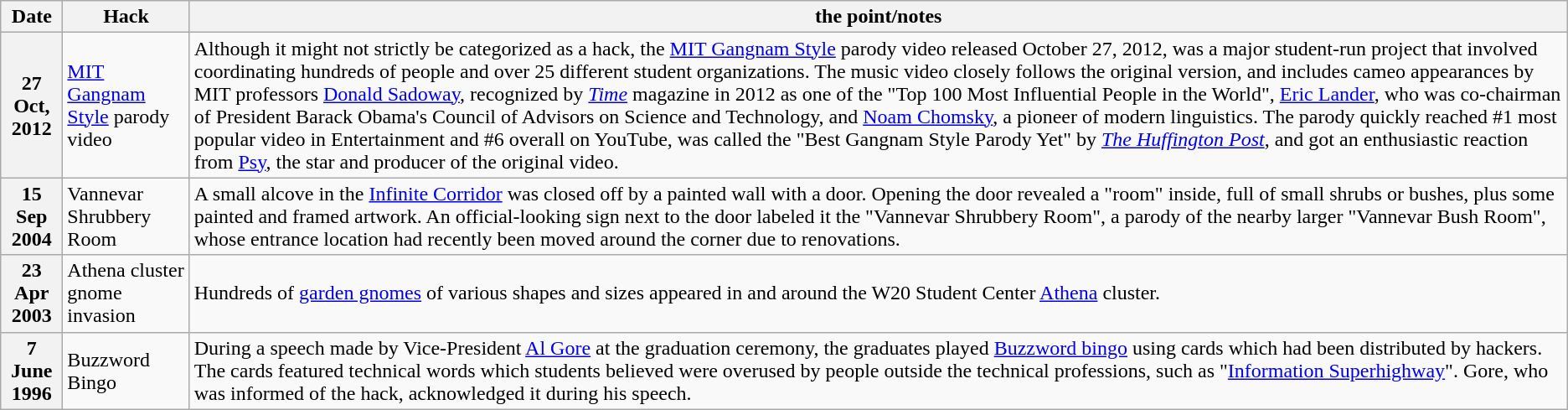<table class="wikitable mw-collapsible">
<tr>
<th>Date</th>
<th>Hack</th>
<th>the point/notes</th>
</tr>
<tr>
<th>27 Oct, 2012</th>
<td><a href='#'>MIT Gangnam Style</a> parody video</td>
<td>Although it might not strictly be categorized as a hack, the <a href='#'>MIT Gangnam Style</a> parody video released October 27, 2012, was a major student-run project that involved coordinating hundreds of people and over 25 different student organizations. The music video closely follows the original version, and includes cameo appearances by MIT professors <a href='#'>Donald Sadoway</a>, recognized by <em><a href='#'>Time</a></em> magazine in 2012 as one of the "Top 100 Most Influential People in the World", <a href='#'>Eric Lander</a>, who was co-chairman of President Barack Obama's Council of Advisors on Science and Technology, and <a href='#'>Noam Chomsky</a>, a pioneer of modern linguistics. The parody quickly reached #1 most popular video in Entertainment and #6 overall on YouTube, was called the "Best Gangnam Style Parody Yet" by <em><a href='#'>The Huffington Post</a></em>, and got an enthusiastic reaction from <a href='#'>Psy</a>, the star and producer of the original video.</td>
</tr>
<tr>
<th>15 Sep 2004</th>
<td>Vannevar Shrubbery Room</td>
<td>A small alcove in the <a href='#'>Infinite Corridor</a> was closed off by a painted wall with a door. Opening the door revealed a "room" inside, full of small shrubs or bushes, plus some painted and framed artwork. An official-looking sign next to the door labeled it the "Vannevar Shrubbery Room", a parody of the nearby larger "Vannevar Bush Room", whose entrance location had recently been moved around the corner due to renovations.</td>
</tr>
<tr>
<th>23 Apr 2003</th>
<td>Athena cluster gnome invasion</td>
<td>Hundreds of <a href='#'>garden gnomes</a> of various shapes and sizes appeared in and around the W20 Student Center <a href='#'>Athena</a> cluster.</td>
</tr>
<tr>
<th>7 June 1996</th>
<td>Buzzword Bingo</td>
<td>During a speech made by Vice-President <a href='#'>Al Gore</a> at the graduation ceremony, the graduates played <a href='#'>Buzzword bingo</a> using cards which had been distributed by hackers. The cards featured technical words which students believed were overused by people outside the technical professions, such as "<a href='#'>Information Superhighway</a>". Gore, who was informed of the hack, acknowledged it during his speech.</td>
</tr>
</table>
